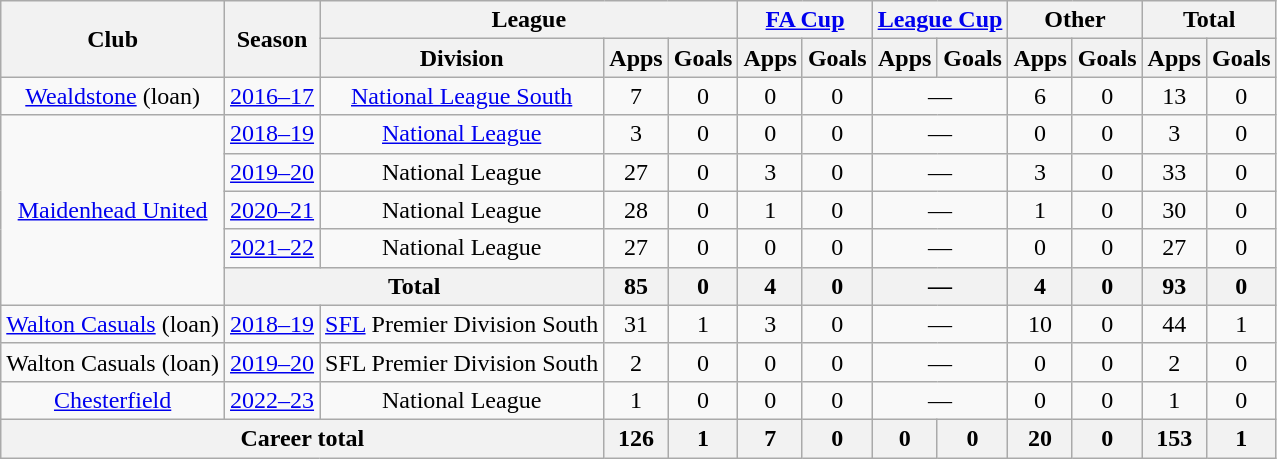<table class="wikitable" style="text-align: center;">
<tr>
<th rowspan=2>Club</th>
<th rowspan=2>Season</th>
<th colspan=3>League</th>
<th colspan=2><a href='#'>FA Cup</a></th>
<th colspan=2><a href='#'>League Cup</a></th>
<th colspan=2>Other</th>
<th colspan=2>Total</th>
</tr>
<tr>
<th>Division</th>
<th>Apps</th>
<th>Goals</th>
<th>Apps</th>
<th>Goals</th>
<th>Apps</th>
<th>Goals</th>
<th>Apps</th>
<th>Goals</th>
<th>Apps</th>
<th>Goals</th>
</tr>
<tr>
<td rowspan="1"><a href='#'>Wealdstone</a> (loan)</td>
<td><a href='#'>2016–17</a></td>
<td><a href='#'>National League South</a></td>
<td>7</td>
<td>0</td>
<td>0</td>
<td>0</td>
<td colspan=2>—</td>
<td>6</td>
<td>0</td>
<td>13</td>
<td>0</td>
</tr>
<tr>
<td rowspan="5"><a href='#'>Maidenhead United</a></td>
<td><a href='#'>2018–19</a></td>
<td><a href='#'>National League</a></td>
<td>3</td>
<td>0</td>
<td>0</td>
<td>0</td>
<td colspan=2>—</td>
<td>0</td>
<td>0</td>
<td>3</td>
<td>0</td>
</tr>
<tr>
<td><a href='#'>2019–20</a></td>
<td>National League</td>
<td>27</td>
<td>0</td>
<td>3</td>
<td>0</td>
<td colspan=2>—</td>
<td>3</td>
<td>0</td>
<td>33</td>
<td>0</td>
</tr>
<tr>
<td><a href='#'>2020–21</a></td>
<td>National League</td>
<td>28</td>
<td>0</td>
<td>1</td>
<td>0</td>
<td colspan=2>—</td>
<td>1</td>
<td>0</td>
<td>30</td>
<td>0</td>
</tr>
<tr>
<td><a href='#'>2021–22</a></td>
<td>National League</td>
<td>27</td>
<td>0</td>
<td>0</td>
<td>0</td>
<td colspan=2>—</td>
<td>0</td>
<td>0</td>
<td>27</td>
<td>0</td>
</tr>
<tr>
<th colspan="2">Total</th>
<th>85</th>
<th>0</th>
<th>4</th>
<th>0</th>
<th colspan=2>—</th>
<th>4</th>
<th>0</th>
<th>93</th>
<th>0</th>
</tr>
<tr>
<td><a href='#'>Walton Casuals</a> (loan)</td>
<td><a href='#'>2018–19</a></td>
<td><a href='#'>SFL</a> Premier Division South</td>
<td>31</td>
<td>1</td>
<td>3</td>
<td>0</td>
<td colspan=2>—</td>
<td>10</td>
<td>0</td>
<td>44</td>
<td>1</td>
</tr>
<tr>
<td>Walton Casuals (loan)</td>
<td><a href='#'>2019–20</a></td>
<td>SFL Premier Division South</td>
<td>2</td>
<td>0</td>
<td>0</td>
<td>0</td>
<td colspan=2>—</td>
<td>0</td>
<td>0</td>
<td>2</td>
<td>0</td>
</tr>
<tr>
<td rowspan="1"><a href='#'>Chesterfield</a></td>
<td><a href='#'>2022–23</a></td>
<td>National League</td>
<td>1</td>
<td>0</td>
<td>0</td>
<td>0</td>
<td colspan=2>—</td>
<td>0</td>
<td>0</td>
<td>1</td>
<td>0</td>
</tr>
<tr>
<th colspan="3">Career total</th>
<th>126</th>
<th>1</th>
<th>7</th>
<th>0</th>
<th>0</th>
<th>0</th>
<th>20</th>
<th>0</th>
<th>153</th>
<th>1</th>
</tr>
</table>
